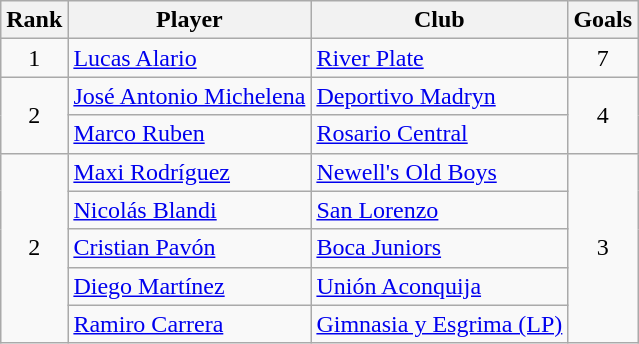<table class="wikitable" border="1">
<tr>
<th>Rank</th>
<th>Player</th>
<th>Club</th>
<th>Goals</th>
</tr>
<tr>
<td align=center>1</td>
<td> <a href='#'>Lucas Alario</a></td>
<td><a href='#'>River Plate</a></td>
<td align=center>7</td>
</tr>
<tr>
<td align=center rowspan=2>2</td>
<td> <a href='#'>José Antonio Michelena</a></td>
<td><a href='#'>Deportivo Madryn</a></td>
<td align=center rowspan=2>4</td>
</tr>
<tr>
<td> <a href='#'>Marco Ruben</a></td>
<td><a href='#'>Rosario Central</a></td>
</tr>
<tr>
<td align=center rowspan=5>2</td>
<td> <a href='#'>Maxi Rodríguez</a></td>
<td><a href='#'>Newell's Old Boys</a></td>
<td align=center rowspan=5>3</td>
</tr>
<tr>
<td> <a href='#'>Nicolás Blandi</a></td>
<td><a href='#'>San Lorenzo</a></td>
</tr>
<tr>
<td> <a href='#'>Cristian Pavón</a></td>
<td><a href='#'>Boca Juniors</a></td>
</tr>
<tr>
<td> <a href='#'>Diego Martínez</a></td>
<td><a href='#'>Unión Aconquija</a></td>
</tr>
<tr>
<td> <a href='#'>Ramiro Carrera</a></td>
<td><a href='#'>Gimnasia y Esgrima (LP)</a></td>
</tr>
</table>
